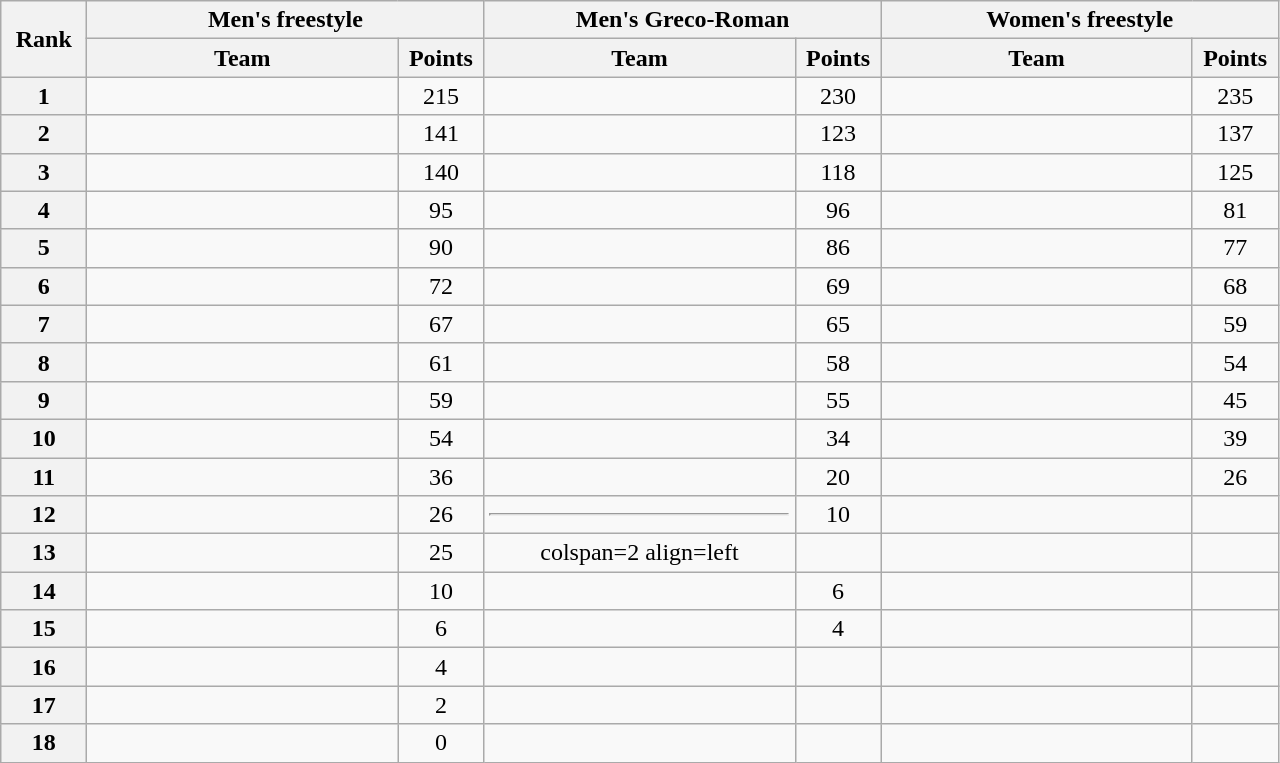<table class="wikitable" style="text-align:center;">
<tr>
<th width=50 rowspan="2">Rank</th>
<th colspan="2">Men's freestyle</th>
<th colspan="2">Men's Greco-Roman</th>
<th colspan="2">Women's freestyle</th>
</tr>
<tr>
<th width=200>Team</th>
<th width=50>Points</th>
<th width=200>Team</th>
<th width=50>Points</th>
<th width=200>Team</th>
<th width=50>Points</th>
</tr>
<tr>
<th>1</th>
<td align=left></td>
<td>215</td>
<td align=left></td>
<td>230</td>
<td align=left></td>
<td>235</td>
</tr>
<tr>
<th>2</th>
<td align=left></td>
<td>141</td>
<td align=left></td>
<td>123</td>
<td align=left></td>
<td>137</td>
</tr>
<tr>
<th>3</th>
<td align=left></td>
<td>140</td>
<td align=left></td>
<td>118</td>
<td align=left></td>
<td>125</td>
</tr>
<tr>
<th>4</th>
<td align=left></td>
<td>95</td>
<td align=left></td>
<td>96</td>
<td align=left></td>
<td>81</td>
</tr>
<tr>
<th>5</th>
<td align=left></td>
<td>90</td>
<td align=left></td>
<td>86</td>
<td align=left></td>
<td>77</td>
</tr>
<tr>
<th>6</th>
<td align=left></td>
<td>72</td>
<td align=left></td>
<td>69</td>
<td align=left></td>
<td>68</td>
</tr>
<tr>
<th>7</th>
<td align=left></td>
<td>67</td>
<td align=left></td>
<td>65</td>
<td align=left></td>
<td>59</td>
</tr>
<tr>
<th>8</th>
<td align=left></td>
<td>61</td>
<td align=left></td>
<td>58</td>
<td align=left></td>
<td>54</td>
</tr>
<tr>
<th>9</th>
<td align=left></td>
<td>59</td>
<td align=left></td>
<td>55</td>
<td align=left></td>
<td>45</td>
</tr>
<tr>
<th>10</th>
<td align=left></td>
<td>54</td>
<td align=left></td>
<td>34</td>
<td align=left></td>
<td>39</td>
</tr>
<tr>
<th>11</th>
<td align=left></td>
<td>36</td>
<td align=left></td>
<td>20</td>
<td align=left></td>
<td>26</td>
</tr>
<tr>
<th>12</th>
<td align=left></td>
<td>26</td>
<td align=left><hr></td>
<td>10</td>
<td align=left></td>
<td></td>
</tr>
<tr>
<th>13</th>
<td align=left></td>
<td>25</td>
<td>colspan=2 align=left </td>
<td align=left></td>
<td></td>
</tr>
<tr>
<th>14</th>
<td align=left></td>
<td>10</td>
<td align=left></td>
<td>6</td>
<td align=left></td>
<td></td>
</tr>
<tr>
<th>15</th>
<td align=left></td>
<td>6</td>
<td align=left></td>
<td>4</td>
<td align=left></td>
<td></td>
</tr>
<tr>
<th>16</th>
<td align=left></td>
<td>4</td>
<td align=left></td>
<td></td>
<td align=left></td>
<td></td>
</tr>
<tr>
<th>17</th>
<td align=left></td>
<td>2</td>
<td align=left></td>
<td></td>
<td align=left></td>
<td></td>
</tr>
<tr>
<th>18</th>
<td align=left></td>
<td>0</td>
<td align=left></td>
<td></td>
<td align=left></td>
<td></td>
</tr>
</table>
